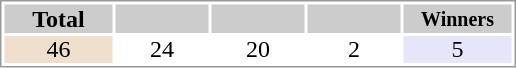<table style="border: 1px solid #999; background-color:#FFFFFF; line-height:16px; text-align:center">
<tr>
<th width="70" style="background-color: #ccc;">Total</th>
<th width="60" style="background-color: #ccc;"><small></small></th>
<th width="60" style="background-color: #ccc;"><small></small></th>
<th width="60" style="background-color: #ccc;"><small></small></th>
<th width="70" style="background-color: #ccc;"><small>Winners</small></th>
</tr>
<tr>
<td bgcolor="#EFDECD">46</td>
<td>24</td>
<td>20</td>
<td>2</td>
<td bgcolor="#E6E6FA">5</td>
</tr>
</table>
